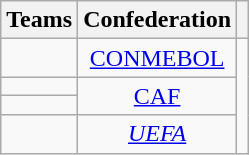<table class="wikitable" style="text-align:center">
<tr>
<th>Teams</th>
<th>Confederation</th>
<th></th>
</tr>
<tr>
<td></td>
<td><a href='#'>CONMEBOL</a></td>
<td style="text-align:center;" rowspan="4"></td>
</tr>
<tr>
<td></td>
<td style="text-align:center;" rowspan="2"><a href='#'>CAF</a></td>
</tr>
<tr>
<td></td>
</tr>
<tr>
<td></td>
<td><em><a href='#'>UEFA</a></em></td>
</tr>
</table>
